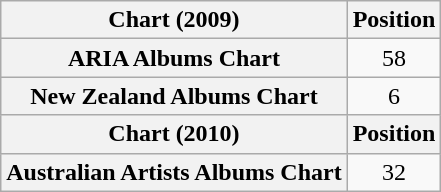<table class="wikitable sortable plainrowheaders">
<tr>
<th>Chart (2009)</th>
<th>Position</th>
</tr>
<tr>
<th scope="row">ARIA Albums Chart</th>
<td style="text-align:center;">58</td>
</tr>
<tr>
<th scope="row">New Zealand Albums Chart</th>
<td style="text-align:center;">6</td>
</tr>
<tr>
<th>Chart (2010)</th>
<th>Position</th>
</tr>
<tr>
<th scope="row">Australian Artists Albums Chart</th>
<td style="text-align:center;">32</td>
</tr>
</table>
